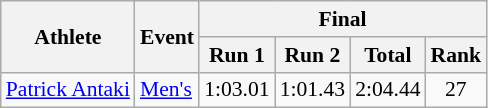<table class="wikitable" style="font-size:90%">
<tr>
<th rowspan="2">Athlete</th>
<th rowspan="2">Event</th>
<th colspan="4">Final</th>
</tr>
<tr>
<th>Run 1</th>
<th>Run 2</th>
<th>Total</th>
<th>Rank</th>
</tr>
<tr>
<td><a href='#'>Patrick Antaki</a></td>
<td><a href='#'>Men's</a></td>
<td align="center">1:03.01</td>
<td align="center">1:01.43</td>
<td align="center">2:04.44</td>
<td align="center">27</td>
</tr>
</table>
